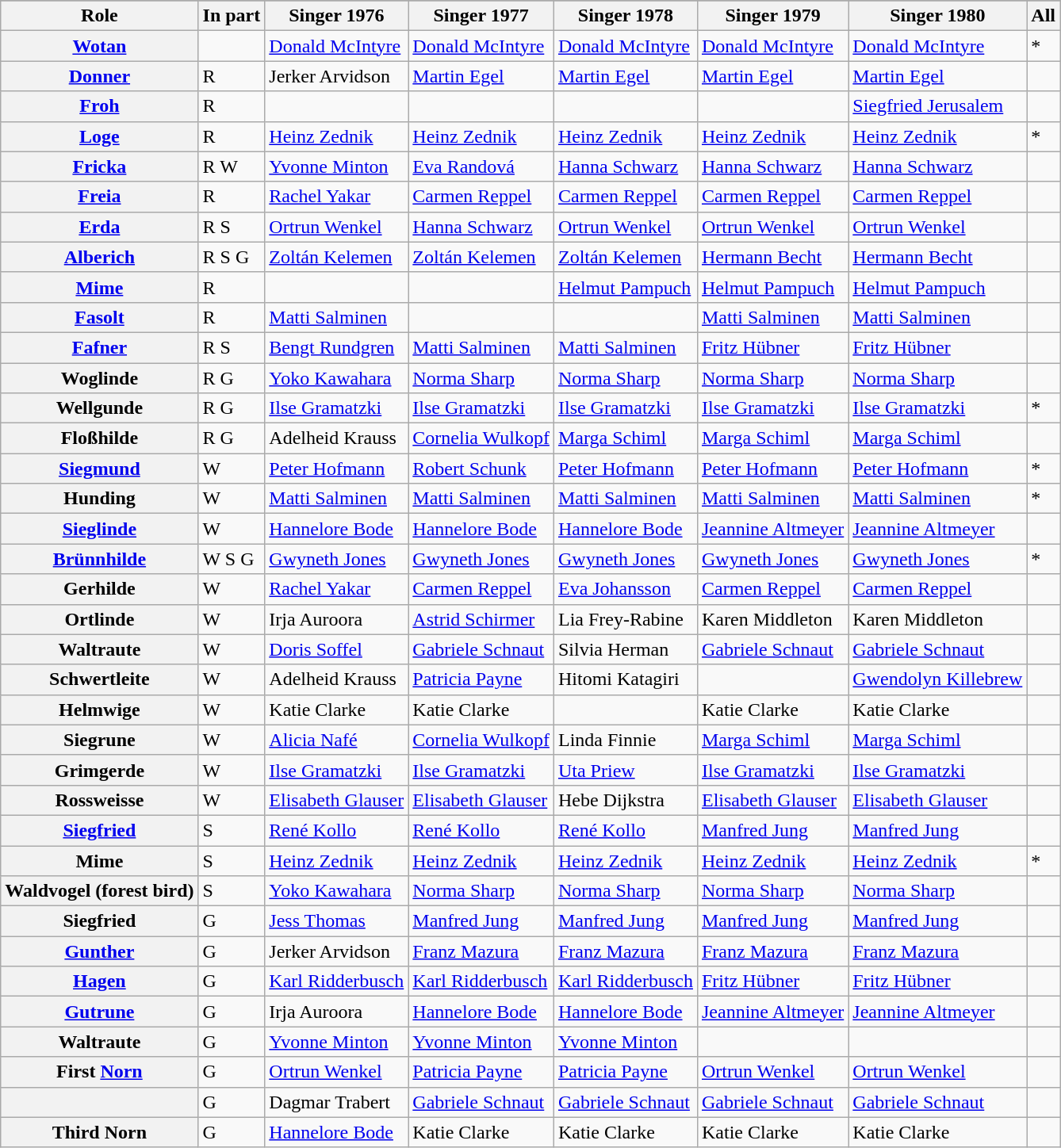<table class="wikitable sortable plainrowheaders" style="margin-right: 0;">
<tr>
</tr>
<tr>
<th scope="col">Role</th>
<th scope="col">In part</th>
<th scope="col">Singer 1976</th>
<th scope="col">Singer 1977</th>
<th scope="col">Singer 1978</th>
<th scope="col">Singer 1979</th>
<th scope="col">Singer 1980</th>
<th scope="col">All</th>
</tr>
<tr>
<th scope="row"><a href='#'>Wotan</a></th>
<td> </td>
<td> <a href='#'>Donald McIntyre</a></td>
<td> <a href='#'>Donald McIntyre</a></td>
<td> <a href='#'>Donald McIntyre</a></td>
<td> <a href='#'>Donald McIntyre</a></td>
<td> <a href='#'>Donald McIntyre</a></td>
<td>*</td>
</tr>
<tr>
<th scope="row"><a href='#'>Donner</a></th>
<td> R</td>
<td> Jerker Arvidson</td>
<td> <a href='#'>Martin Egel</a></td>
<td> <a href='#'>Martin Egel</a></td>
<td> <a href='#'>Martin Egel</a></td>
<td> <a href='#'>Martin Egel</a></td>
<td></td>
</tr>
<tr>
<th scope="row"><a href='#'>Froh</a></th>
<td> R</td>
<td> </td>
<td> </td>
<td> </td>
<td> </td>
<td> <a href='#'>Siegfried Jerusalem</a></td>
<td></td>
</tr>
<tr>
<th scope="row"><a href='#'>Loge</a></th>
<td> R</td>
<td> <a href='#'>Heinz Zednik</a></td>
<td> <a href='#'>Heinz Zednik</a></td>
<td> <a href='#'>Heinz Zednik</a></td>
<td> <a href='#'>Heinz Zednik</a></td>
<td> <a href='#'>Heinz Zednik</a></td>
<td>*</td>
</tr>
<tr>
<th scope="row"><a href='#'>Fricka</a></th>
<td> R W</td>
<td> <a href='#'>Yvonne Minton</a></td>
<td> <a href='#'>Eva Randová</a></td>
<td> <a href='#'>Hanna Schwarz</a></td>
<td> <a href='#'>Hanna Schwarz</a></td>
<td> <a href='#'>Hanna Schwarz</a></td>
<td></td>
</tr>
<tr>
<th scope="row"><a href='#'>Freia</a></th>
<td> R</td>
<td> <a href='#'>Rachel Yakar</a></td>
<td> <a href='#'>Carmen Reppel</a></td>
<td> <a href='#'>Carmen Reppel</a></td>
<td> <a href='#'>Carmen Reppel</a></td>
<td> <a href='#'>Carmen Reppel</a></td>
<td></td>
</tr>
<tr>
<th scope="row"><a href='#'>Erda</a></th>
<td> R S</td>
<td> <a href='#'>Ortrun Wenkel</a></td>
<td> <a href='#'>Hanna Schwarz</a></td>
<td> <a href='#'>Ortrun Wenkel</a></td>
<td> <a href='#'>Ortrun Wenkel</a></td>
<td> <a href='#'>Ortrun Wenkel</a></td>
<td></td>
</tr>
<tr>
<th scope="row"><a href='#'>Alberich</a></th>
<td> R S G</td>
<td> <a href='#'>Zoltán Kelemen</a></td>
<td> <a href='#'>Zoltán Kelemen</a></td>
<td> <a href='#'>Zoltán Kelemen</a></td>
<td> <a href='#'>Hermann Becht</a></td>
<td> <a href='#'>Hermann Becht</a></td>
<td></td>
</tr>
<tr>
<th scope="row"><a href='#'>Mime</a></th>
<td> R</td>
<td> </td>
<td> </td>
<td> <a href='#'>Helmut Pampuch</a></td>
<td> <a href='#'>Helmut Pampuch</a></td>
<td> <a href='#'>Helmut Pampuch</a></td>
<td></td>
</tr>
<tr>
<th scope="row"><a href='#'>Fasolt</a></th>
<td> R</td>
<td> <a href='#'>Matti Salminen</a></td>
<td> </td>
<td> </td>
<td> <a href='#'>Matti Salminen</a></td>
<td> <a href='#'>Matti Salminen</a></td>
<td></td>
</tr>
<tr>
<th scope="row"><a href='#'>Fafner</a></th>
<td> R S</td>
<td> <a href='#'>Bengt Rundgren</a></td>
<td> <a href='#'>Matti Salminen</a></td>
<td> <a href='#'>Matti Salminen</a></td>
<td> <a href='#'>Fritz Hübner</a></td>
<td> <a href='#'>Fritz Hübner</a></td>
<td></td>
</tr>
<tr>
<th scope="row">Woglinde</th>
<td> R G</td>
<td> <a href='#'>Yoko Kawahara</a></td>
<td> <a href='#'>Norma Sharp</a></td>
<td> <a href='#'>Norma Sharp</a></td>
<td> <a href='#'>Norma Sharp</a></td>
<td> <a href='#'>Norma Sharp</a></td>
<td></td>
</tr>
<tr>
<th scope="row">Wellgunde</th>
<td> R G</td>
<td> <a href='#'>Ilse Gramatzki</a></td>
<td> <a href='#'>Ilse Gramatzki</a></td>
<td> <a href='#'>Ilse Gramatzki</a></td>
<td> <a href='#'>Ilse Gramatzki</a></td>
<td> <a href='#'>Ilse Gramatzki</a></td>
<td>*</td>
</tr>
<tr>
<th scope="row">Floßhilde</th>
<td> R G</td>
<td> Adelheid Krauss</td>
<td> <a href='#'>Cornelia Wulkopf</a></td>
<td> <a href='#'>Marga Schiml</a></td>
<td> <a href='#'>Marga Schiml</a></td>
<td> <a href='#'>Marga Schiml</a></td>
<td></td>
</tr>
<tr>
<th scope="row"><a href='#'>Siegmund</a></th>
<td> W</td>
<td> <a href='#'>Peter Hofmann</a></td>
<td> <a href='#'>Robert Schunk</a></td>
<td> <a href='#'>Peter Hofmann</a></td>
<td> <a href='#'>Peter Hofmann</a></td>
<td> <a href='#'>Peter Hofmann</a></td>
<td>*</td>
</tr>
<tr>
<th scope="row">Hunding</th>
<td> W</td>
<td> <a href='#'>Matti Salminen</a></td>
<td> <a href='#'>Matti Salminen</a></td>
<td> <a href='#'>Matti Salminen</a></td>
<td> <a href='#'>Matti Salminen</a></td>
<td> <a href='#'>Matti Salminen</a></td>
<td>*</td>
</tr>
<tr>
<th scope="row"><a href='#'>Sieglinde</a></th>
<td> W</td>
<td> <a href='#'>Hannelore Bode</a></td>
<td> <a href='#'>Hannelore Bode</a></td>
<td> <a href='#'>Hannelore Bode</a></td>
<td> <a href='#'>Jeannine Altmeyer</a></td>
<td> <a href='#'>Jeannine Altmeyer</a></td>
<td></td>
</tr>
<tr>
<th scope="row"><a href='#'>Brünnhilde</a></th>
<td> W S G</td>
<td> <a href='#'>Gwyneth Jones</a></td>
<td> <a href='#'>Gwyneth Jones</a></td>
<td> <a href='#'>Gwyneth Jones</a></td>
<td> <a href='#'>Gwyneth Jones</a></td>
<td> <a href='#'>Gwyneth Jones</a></td>
<td>*</td>
</tr>
<tr>
<th scope="row">Gerhilde</th>
<td> W</td>
<td> <a href='#'>Rachel Yakar</a></td>
<td> <a href='#'>Carmen Reppel</a></td>
<td> <a href='#'>Eva Johansson</a></td>
<td> <a href='#'>Carmen Reppel</a></td>
<td> <a href='#'>Carmen Reppel</a></td>
<td></td>
</tr>
<tr>
<th scope="row">Ortlinde</th>
<td> W</td>
<td> Irja Auroora</td>
<td> <a href='#'>Astrid Schirmer</a></td>
<td> Lia Frey-Rabine</td>
<td> Karen Middleton</td>
<td> Karen Middleton</td>
<td></td>
</tr>
<tr>
<th scope="row">Waltraute</th>
<td> W</td>
<td> <a href='#'>Doris Soffel</a></td>
<td> <a href='#'>Gabriele Schnaut</a></td>
<td> Silvia Herman</td>
<td> <a href='#'>Gabriele Schnaut</a></td>
<td> <a href='#'>Gabriele Schnaut</a></td>
<td></td>
</tr>
<tr>
<th scope="row">Schwertleite</th>
<td> W</td>
<td> Adelheid Krauss</td>
<td> <a href='#'>Patricia Payne</a></td>
<td> Hitomi Katagiri</td>
<td> </td>
<td> <a href='#'>Gwendolyn Killebrew</a></td>
<td></td>
</tr>
<tr>
<th scope="row">Helmwige</th>
<td> W</td>
<td> Katie Clarke</td>
<td> Katie Clarke</td>
<td> </td>
<td> Katie Clarke</td>
<td> Katie Clarke</td>
<td></td>
</tr>
<tr>
<th scope="row">Siegrune</th>
<td> W</td>
<td> <a href='#'>Alicia Nafé</a></td>
<td> <a href='#'>Cornelia Wulkopf</a></td>
<td> Linda Finnie</td>
<td> <a href='#'>Marga Schiml</a></td>
<td> <a href='#'>Marga Schiml</a></td>
<td></td>
</tr>
<tr>
<th scope="row">Grimgerde</th>
<td> W</td>
<td> <a href='#'>Ilse Gramatzki</a></td>
<td> <a href='#'>Ilse Gramatzki</a></td>
<td> <a href='#'>Uta Priew</a></td>
<td> <a href='#'>Ilse Gramatzki</a></td>
<td> <a href='#'>Ilse Gramatzki</a></td>
<td></td>
</tr>
<tr>
<th scope="row">Rossweisse</th>
<td> W</td>
<td> <a href='#'>Elisabeth Glauser</a></td>
<td> <a href='#'>Elisabeth Glauser</a></td>
<td> Hebe Dijkstra</td>
<td> <a href='#'>Elisabeth Glauser</a></td>
<td> <a href='#'>Elisabeth Glauser</a></td>
<td></td>
</tr>
<tr>
<th scope="row"><a href='#'>Siegfried</a></th>
<td> S</td>
<td> <a href='#'>René Kollo</a></td>
<td> <a href='#'>René Kollo</a></td>
<td> <a href='#'>René Kollo</a></td>
<td> <a href='#'>Manfred Jung</a></td>
<td> <a href='#'>Manfred Jung</a></td>
<td></td>
</tr>
<tr>
<th scope="row">Mime</th>
<td> S</td>
<td> <a href='#'>Heinz Zednik</a></td>
<td> <a href='#'>Heinz Zednik</a></td>
<td> <a href='#'>Heinz Zednik</a></td>
<td> <a href='#'>Heinz Zednik</a></td>
<td> <a href='#'>Heinz Zednik</a></td>
<td>*</td>
</tr>
<tr>
<th scope="row">Waldvogel (forest bird)</th>
<td> S</td>
<td> <a href='#'>Yoko Kawahara</a></td>
<td> <a href='#'>Norma Sharp</a></td>
<td> <a href='#'>Norma Sharp</a></td>
<td> <a href='#'>Norma Sharp</a></td>
<td> <a href='#'>Norma Sharp</a></td>
<td></td>
</tr>
<tr>
<th scope="row">Siegfried</th>
<td> G</td>
<td> <a href='#'>Jess Thomas</a></td>
<td> <a href='#'>Manfred Jung</a></td>
<td> <a href='#'>Manfred Jung</a></td>
<td> <a href='#'>Manfred Jung</a></td>
<td> <a href='#'>Manfred Jung</a></td>
<td></td>
</tr>
<tr>
<th scope="row"><a href='#'>Gunther</a></th>
<td> G</td>
<td> Jerker Arvidson</td>
<td> <a href='#'>Franz Mazura</a></td>
<td> <a href='#'>Franz Mazura</a></td>
<td> <a href='#'>Franz Mazura</a></td>
<td> <a href='#'>Franz Mazura</a></td>
<td></td>
</tr>
<tr>
<th scope="row"><a href='#'>Hagen</a></th>
<td> G</td>
<td> <a href='#'>Karl Ridderbusch</a></td>
<td> <a href='#'>Karl Ridderbusch</a></td>
<td> <a href='#'>Karl Ridderbusch</a></td>
<td> <a href='#'>Fritz Hübner</a></td>
<td> <a href='#'>Fritz Hübner</a></td>
<td></td>
</tr>
<tr>
<th scope="row"><a href='#'>Gutrune</a></th>
<td> G</td>
<td> Irja Auroora</td>
<td> <a href='#'>Hannelore Bode</a></td>
<td> <a href='#'>Hannelore Bode</a></td>
<td> <a href='#'>Jeannine Altmeyer</a></td>
<td> <a href='#'>Jeannine Altmeyer</a></td>
<td></td>
</tr>
<tr>
<th scope="row">Waltraute</th>
<td> G</td>
<td> <a href='#'>Yvonne Minton</a></td>
<td> <a href='#'>Yvonne Minton</a></td>
<td> <a href='#'>Yvonne Minton</a></td>
<td> </td>
<td> </td>
<td></td>
</tr>
<tr>
<th scope="row"> First <a href='#'>Norn</a></th>
<td> G</td>
<td> <a href='#'>Ortrun Wenkel</a></td>
<td> <a href='#'>Patricia Payne</a></td>
<td> <a href='#'>Patricia Payne</a></td>
<td> <a href='#'>Ortrun Wenkel</a></td>
<td> <a href='#'>Ortrun Wenkel</a></td>
<td></td>
</tr>
<tr>
<th scope="row"> </th>
<td> G</td>
<td> Dagmar Trabert</td>
<td> <a href='#'>Gabriele Schnaut</a></td>
<td> <a href='#'>Gabriele Schnaut</a></td>
<td> <a href='#'>Gabriele Schnaut</a></td>
<td> <a href='#'>Gabriele Schnaut</a></td>
<td></td>
</tr>
<tr>
<th scope="row"> Third Norn</th>
<td> G</td>
<td> <a href='#'>Hannelore Bode</a></td>
<td> Katie Clarke</td>
<td> Katie Clarke</td>
<td> Katie Clarke</td>
<td> Katie Clarke</td>
<td></td>
</tr>
</table>
